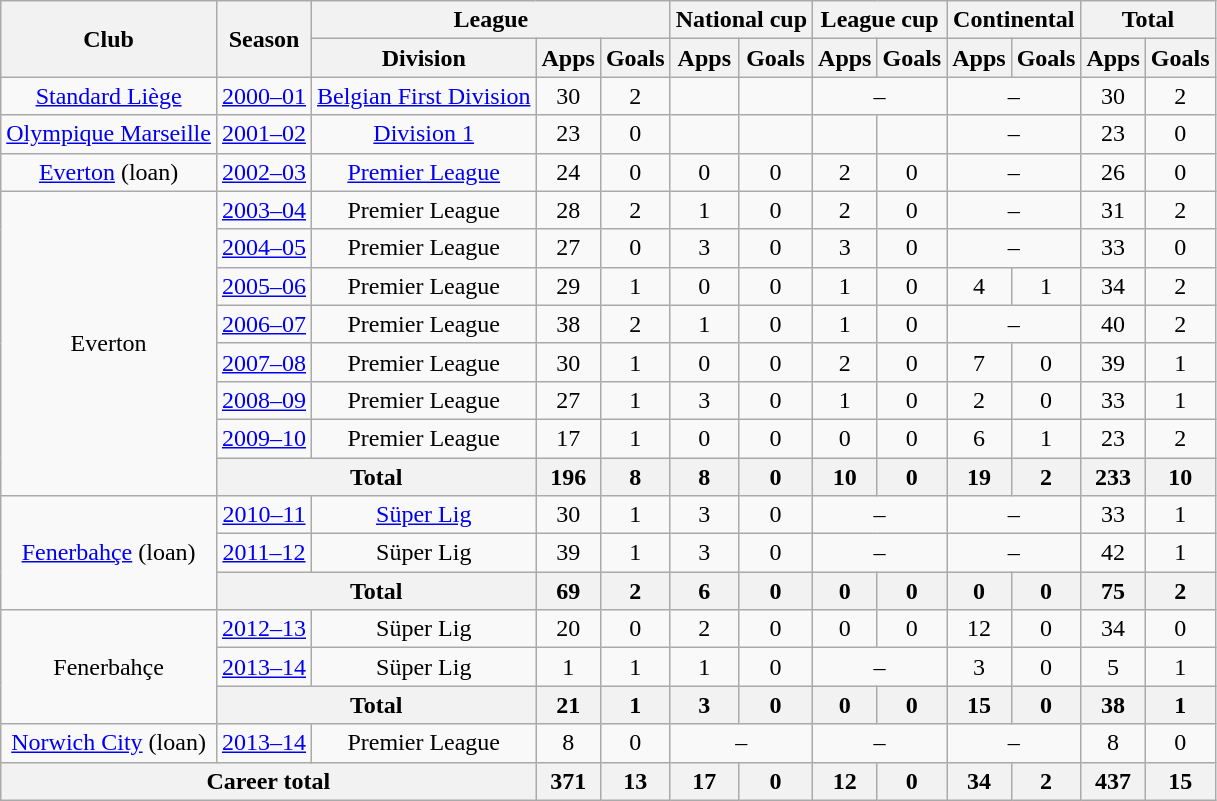<table class="wikitable" style="text-align: center">
<tr>
<th rowspan="2">Club</th>
<th rowspan="2">Season</th>
<th colspan="3">League</th>
<th colspan="2">National cup</th>
<th colspan="2">League cup</th>
<th colspan="2">Continental</th>
<th colspan="2">Total</th>
</tr>
<tr>
<th>Division</th>
<th>Apps</th>
<th>Goals</th>
<th>Apps</th>
<th>Goals</th>
<th>Apps</th>
<th>Goals</th>
<th>Apps</th>
<th>Goals</th>
<th>Apps</th>
<th>Goals</th>
</tr>
<tr>
<td><a href='#'>Standard Liège</a></td>
<td><a href='#'>2000–01</a></td>
<td><a href='#'>Belgian First Division</a></td>
<td>30</td>
<td>2</td>
<td></td>
<td></td>
<td colspan="2">–</td>
<td colspan="2">–</td>
<td>30</td>
<td>2</td>
</tr>
<tr>
<td><a href='#'>Olympique Marseille</a></td>
<td><a href='#'>2001–02</a></td>
<td><a href='#'>Division 1</a></td>
<td>23</td>
<td>0</td>
<td></td>
<td></td>
<td></td>
<td></td>
<td colspan="2">–</td>
<td>23</td>
<td>0</td>
</tr>
<tr>
<td><a href='#'>Everton</a> (loan)</td>
<td><a href='#'>2002–03</a></td>
<td><a href='#'>Premier League</a></td>
<td>24</td>
<td>0</td>
<td>0</td>
<td>0</td>
<td>2</td>
<td>0</td>
<td colspan="2">–</td>
<td>26</td>
<td>0</td>
</tr>
<tr>
<td rowspan="8">Everton</td>
<td><a href='#'>2003–04</a></td>
<td>Premier League</td>
<td>28</td>
<td>2</td>
<td>1</td>
<td>0</td>
<td>2</td>
<td>0</td>
<td colspan="2">–</td>
<td>31</td>
<td>2</td>
</tr>
<tr>
<td><a href='#'>2004–05</a></td>
<td>Premier League</td>
<td>27</td>
<td>0</td>
<td>3</td>
<td>0</td>
<td>3</td>
<td>0</td>
<td colspan="2">–</td>
<td>33</td>
<td>0</td>
</tr>
<tr>
<td><a href='#'>2005–06</a></td>
<td>Premier League</td>
<td>29</td>
<td>1</td>
<td>0</td>
<td>0</td>
<td>1</td>
<td>0</td>
<td>4</td>
<td>1</td>
<td>34</td>
<td>2</td>
</tr>
<tr>
<td><a href='#'>2006–07</a></td>
<td>Premier League</td>
<td>38</td>
<td>2</td>
<td>1</td>
<td>0</td>
<td>1</td>
<td>0</td>
<td colspan="2">–</td>
<td>40</td>
<td>2</td>
</tr>
<tr>
<td><a href='#'>2007–08</a></td>
<td>Premier League</td>
<td>30</td>
<td>1</td>
<td>0</td>
<td>0</td>
<td>2</td>
<td>0</td>
<td>7</td>
<td>0</td>
<td>39</td>
<td>1</td>
</tr>
<tr>
<td><a href='#'>2008–09</a></td>
<td>Premier League</td>
<td>27</td>
<td>1</td>
<td>3</td>
<td>0</td>
<td>1</td>
<td>0</td>
<td>2</td>
<td>0</td>
<td>33</td>
<td>1</td>
</tr>
<tr>
<td><a href='#'>2009–10</a></td>
<td>Premier League</td>
<td>17</td>
<td>1</td>
<td>0</td>
<td>0</td>
<td>0</td>
<td>0</td>
<td>6</td>
<td>1</td>
<td>23</td>
<td>2</td>
</tr>
<tr>
<th colspan="2">Total</th>
<th>196</th>
<th>8</th>
<th>8</th>
<th>0</th>
<th>10</th>
<th>0</th>
<th>19</th>
<th>2</th>
<th>233</th>
<th>10</th>
</tr>
<tr>
<td rowspan="3"><a href='#'>Fenerbahçe</a> (loan)</td>
<td><a href='#'>2010–11</a></td>
<td><a href='#'>Süper Lig</a></td>
<td>30</td>
<td>1</td>
<td>3</td>
<td>0</td>
<td colspan="2">–</td>
<td colspan="2">–</td>
<td>33</td>
<td>1</td>
</tr>
<tr>
<td><a href='#'>2011–12</a></td>
<td>Süper Lig</td>
<td>39</td>
<td>1</td>
<td>3</td>
<td>0</td>
<td colspan="2">–</td>
<td colspan="2">–</td>
<td>42</td>
<td>1</td>
</tr>
<tr>
<th colspan="2">Total</th>
<th>69</th>
<th>2</th>
<th>6</th>
<th>0</th>
<th>0</th>
<th>0</th>
<th>0</th>
<th>0</th>
<th>75</th>
<th>2</th>
</tr>
<tr>
<td rowspan="3">Fenerbahçe</td>
<td><a href='#'>2012–13</a></td>
<td>Süper Lig</td>
<td>20</td>
<td>0</td>
<td>2</td>
<td>0</td>
<td>0</td>
<td>0</td>
<td>12</td>
<td>0</td>
<td>34</td>
<td>0</td>
</tr>
<tr>
<td><a href='#'>2013–14</a></td>
<td>Süper Lig</td>
<td>1</td>
<td>1</td>
<td>1</td>
<td>0</td>
<td colspan="2">–</td>
<td>3</td>
<td>0</td>
<td>5</td>
<td>1</td>
</tr>
<tr>
<th colspan="2">Total</th>
<th>21</th>
<th>1</th>
<th>3</th>
<th>0</th>
<th>0</th>
<th>0</th>
<th>15</th>
<th>0</th>
<th>38</th>
<th>1</th>
</tr>
<tr>
<td><a href='#'>Norwich City</a> (loan)</td>
<td><a href='#'>2013–14</a></td>
<td>Premier League</td>
<td>8</td>
<td>0</td>
<td colspan="2">–</td>
<td colspan="2">–</td>
<td colspan="2">–</td>
<td>8</td>
<td>0</td>
</tr>
<tr>
<th colspan="3">Career total</th>
<th>371</th>
<th>13</th>
<th>17</th>
<th>0</th>
<th>12</th>
<th>0</th>
<th>34</th>
<th>2</th>
<th>437</th>
<th>15</th>
</tr>
</table>
